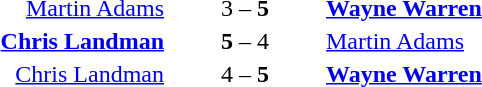<table style="text-align:center">
<tr>
<th width=223></th>
<th width=100></th>
<th width=223></th>
</tr>
<tr>
<td align=right><a href='#'>Martin Adams</a> </td>
<td>3 – <strong>5</strong></td>
<td align=left> <strong><a href='#'>Wayne Warren</a></strong></td>
</tr>
<tr>
<td align=right><strong><a href='#'>Chris Landman</a></strong> </td>
<td><strong>5</strong> – 4</td>
<td align=left> <a href='#'>Martin Adams</a></td>
</tr>
<tr>
<td align=right><a href='#'>Chris Landman</a> </td>
<td>4 – <strong>5</strong></td>
<td align=left> <strong><a href='#'>Wayne Warren</a></strong></td>
</tr>
</table>
